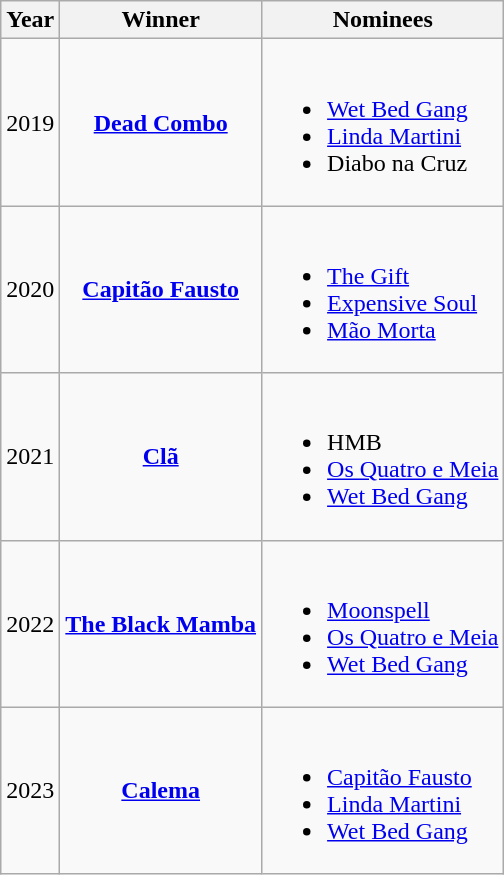<table class="wikitable sortable">
<tr>
<th>Year</th>
<th>Winner</th>
<th>Nominees</th>
</tr>
<tr>
<td align="center">2019</td>
<td align="center"><strong><a href='#'>Dead Combo</a></strong></td>
<td><br><ul><li><a href='#'>Wet Bed Gang</a></li><li><a href='#'>Linda Martini</a></li><li>Diabo na Cruz</li></ul></td>
</tr>
<tr>
<td align="center">2020</td>
<td align="center"><strong><a href='#'>Capitão Fausto</a></strong></td>
<td><br><ul><li><a href='#'>The Gift</a></li><li><a href='#'>Expensive Soul</a></li><li><a href='#'>Mão Morta</a></li></ul></td>
</tr>
<tr>
<td align="center">2021</td>
<td align="center"><strong><a href='#'>Clã</a></strong></td>
<td><br><ul><li>HMB</li><li><a href='#'>Os Quatro e Meia</a></li><li><a href='#'>Wet Bed Gang</a></li></ul></td>
</tr>
<tr>
<td align="center">2022</td>
<td align="center"><strong><a href='#'>The Black Mamba</a></strong></td>
<td><br><ul><li><a href='#'>Moonspell</a></li><li><a href='#'>Os Quatro e Meia</a></li><li><a href='#'>Wet Bed Gang</a></li></ul></td>
</tr>
<tr>
<td align="center">2023</td>
<td align="center"><strong><a href='#'>Calema</a></strong></td>
<td><br><ul><li><a href='#'>Capitão Fausto</a></li><li><a href='#'>Linda Martini</a></li><li><a href='#'>Wet Bed Gang</a></li></ul></td>
</tr>
</table>
